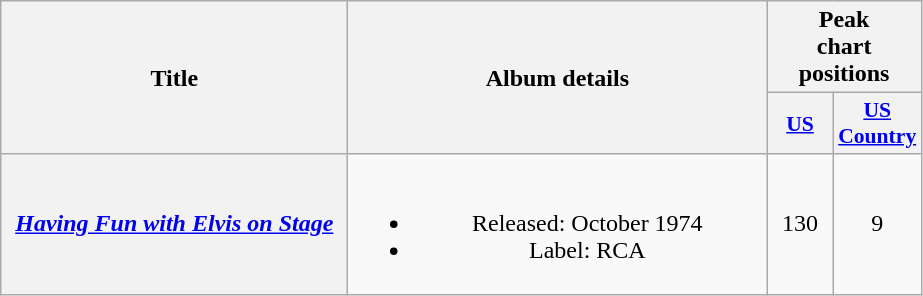<table class="wikitable plainrowheaders" style="text-align:center;" border="1">
<tr>
<th scope="col" rowspan="2" style="width:14em;">Title</th>
<th scope="col" rowspan="2" style="width:17em;">Album details</th>
<th scope="col" colspan="2">Peak<br>chart<br>positions</th>
</tr>
<tr>
<th scope="col" style="width:2.6em;font-size:90%;"><a href='#'>US</a><br></th>
<th scope="col" style="width:2.6em;font-size:90%;"><a href='#'>US Country</a><br></th>
</tr>
<tr>
<th scope="row"><em><a href='#'>Having Fun with Elvis on Stage</a></em></th>
<td><br><ul><li>Released: October 1974</li><li>Label: RCA</li></ul></td>
<td>130</td>
<td>9</td>
</tr>
</table>
